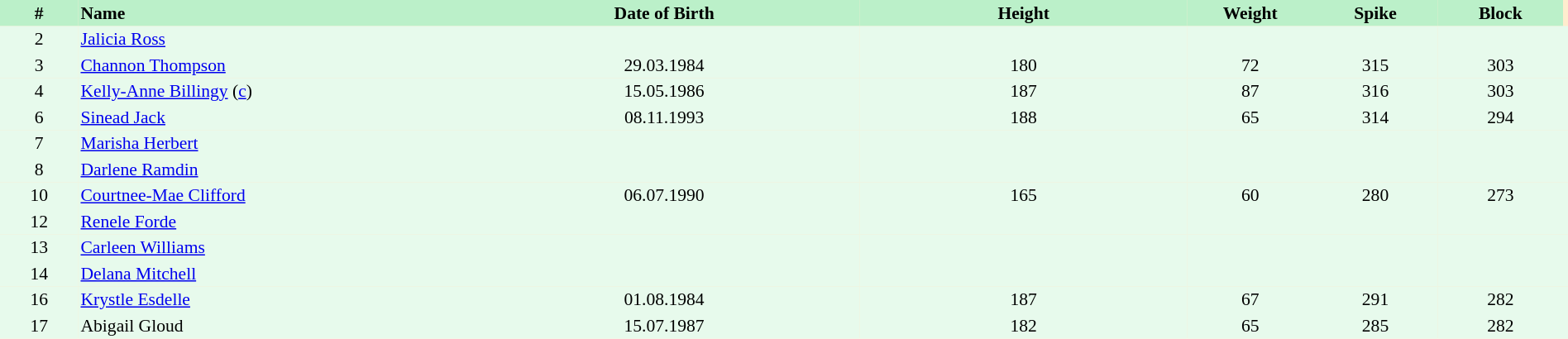<table border=0 cellpadding=2 cellspacing=0  |- bgcolor=#FFECCE style="text-align:center; font-size:90%;" width=100%>
<tr bgcolor=#BBF0C9>
<th width=5%>#</th>
<th width=25% align=left>Name</th>
<th width=25%>Date of Birth</th>
<th width=21%>Height</th>
<th width=8%>Weight</th>
<th width=8%>Spike</th>
<th width=8%>Block</th>
</tr>
<tr bgcolor=#E7FAEC>
<td>2</td>
<td align=left><a href='#'>Jalicia Ross</a></td>
<td></td>
<td></td>
<td></td>
<td></td>
<td></td>
<td></td>
</tr>
<tr bgcolor=#E7FAEC>
<td>3</td>
<td align=left><a href='#'>Channon Thompson</a></td>
<td>29.03.1984</td>
<td>180</td>
<td>72</td>
<td>315</td>
<td>303</td>
<td></td>
</tr>
<tr bgcolor=#E7FAEC>
<td>4</td>
<td align=left><a href='#'>Kelly-Anne Billingy</a> (<a href='#'>c</a>)</td>
<td>15.05.1986</td>
<td>187</td>
<td>87</td>
<td>316</td>
<td>303</td>
<td></td>
</tr>
<tr bgcolor=#E7FAEC>
<td>6</td>
<td align=left><a href='#'>Sinead Jack</a></td>
<td>08.11.1993</td>
<td>188</td>
<td>65</td>
<td>314</td>
<td>294</td>
<td></td>
</tr>
<tr bgcolor=#E7FAEC>
<td>7</td>
<td align=left><a href='#'>Marisha Herbert</a></td>
<td></td>
<td></td>
<td></td>
<td></td>
<td></td>
<td></td>
</tr>
<tr bgcolor=#E7FAEC>
<td>8</td>
<td align=left><a href='#'>Darlene Ramdin</a></td>
<td></td>
<td></td>
<td></td>
<td></td>
<td></td>
<td></td>
</tr>
<tr bgcolor=#E7FAEC>
<td>10</td>
<td align=left><a href='#'>Courtnee-Mae Clifford</a></td>
<td>06.07.1990</td>
<td>165</td>
<td>60</td>
<td>280</td>
<td>273</td>
<td></td>
</tr>
<tr bgcolor=#E7FAEC>
<td>12</td>
<td align=left><a href='#'>Renele Forde</a></td>
<td></td>
<td></td>
<td></td>
<td></td>
<td></td>
<td></td>
</tr>
<tr bgcolor=#E7FAEC>
<td>13</td>
<td align=left><a href='#'>Carleen Williams</a></td>
<td></td>
<td></td>
<td></td>
<td></td>
<td></td>
<td></td>
</tr>
<tr bgcolor=#E7FAEC>
<td>14</td>
<td align=left><a href='#'>Delana Mitchell</a></td>
<td></td>
<td></td>
<td></td>
<td></td>
<td></td>
<td></td>
</tr>
<tr bgcolor=#E7FAEC>
<td>16</td>
<td align=left><a href='#'>Krystle Esdelle</a></td>
<td>01.08.1984</td>
<td>187</td>
<td>67</td>
<td>291</td>
<td>282</td>
<td></td>
</tr>
<tr bgcolor=#E7FAEC>
<td>17</td>
<td align=left>Abigail Gloud</td>
<td>15.07.1987</td>
<td>182</td>
<td>65</td>
<td>285</td>
<td>282</td>
<td></td>
</tr>
</table>
